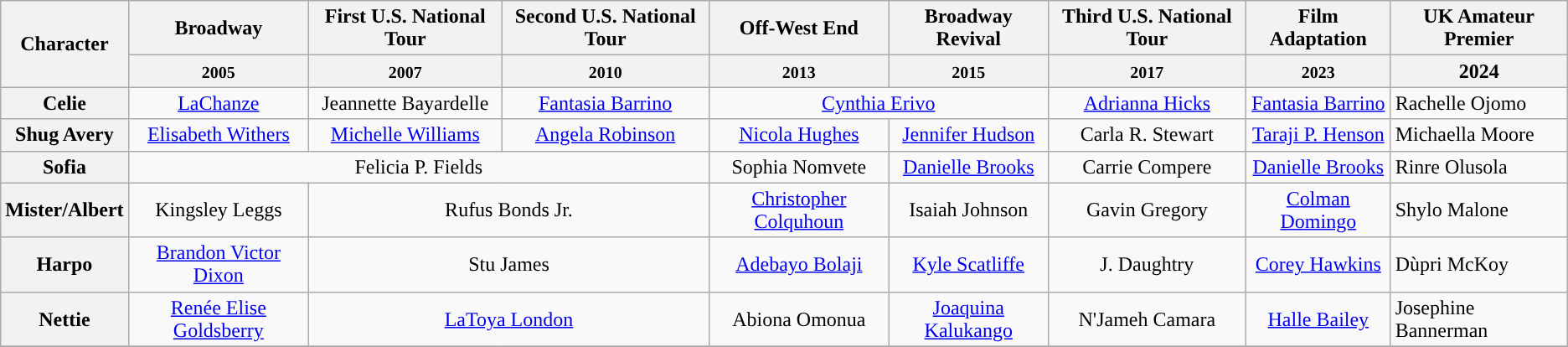<table class="wikitable" style="width:100;">
<tr>
<th rowspan="2">Character</th>
<th>Broadway</th>
<th>First U.S. National Tour</th>
<th>Second U.S. National Tour</th>
<th>Off-West End</th>
<th>Broadway Revival</th>
<th>Third U.S. National Tour</th>
<th>Film Adaptation</th>
<th>UK Amateur Premier</th>
</tr>
<tr>
<th><small>2005</small></th>
<th><small>2007</small></th>
<th><small>2010</small></th>
<th><small>2013</small></th>
<th><small>2015</small></th>
<th><small>2017</small></th>
<th><small>2023</small></th>
<th>2024</th>
</tr>
<tr>
<th>Celie</th>
<td colspan="1" align="center"><a href='#'>LaChanze</a></td>
<td colspan="1" align="center">Jeannette Bayardelle</td>
<td colspan="1" align="center"><a href='#'>Fantasia Barrino</a></td>
<td colspan="2" align="center"><a href='#'>Cynthia Erivo</a></td>
<td colspan="1" align="center"><a href='#'>Adrianna Hicks</a></td>
<td colspan="1" align="center"><a href='#'>Fantasia Barrino</a></td>
<td>Rachelle Ojomo</td>
</tr>
<tr>
<th>Shug Avery</th>
<td colspan="1" align="center"><a href='#'>Elisabeth Withers</a></td>
<td colspan="1" align="center"><a href='#'>Michelle Williams</a></td>
<td colspan="1" align="center"><a href='#'>Angela Robinson</a></td>
<td colspan="1" align="center"><a href='#'>Nicola Hughes</a></td>
<td colspan="1" align="center"><a href='#'>Jennifer Hudson</a></td>
<td colspan="1" align="center">Carla R. Stewart</td>
<td colspan="1" align="center"><a href='#'>Taraji P. Henson</a></td>
<td>Michaella Moore</td>
</tr>
<tr>
<th>Sofia</th>
<td colspan="3" align="center">Felicia P. Fields</td>
<td colspan="1" align="center">Sophia Nomvete</td>
<td colspan="1" align="center"><a href='#'>Danielle Brooks</a></td>
<td colspan="1" align="center">Carrie Compere</td>
<td colspan="1" align="center"><a href='#'>Danielle Brooks</a></td>
<td>Rinre Olusola</td>
</tr>
<tr>
<th>Mister/Albert</th>
<td colspan="1" align="center">Kingsley Leggs</td>
<td colspan="2" align="center">Rufus Bonds Jr.</td>
<td colspan="1" align="center"><a href='#'>Christopher Colquhoun</a></td>
<td colspan="1" align="center">Isaiah Johnson</td>
<td colspan="1" align=" center">Gavin Gregory</td>
<td colspan="1" align="center"><a href='#'>Colman Domingo</a></td>
<td>Shylo Malone</td>
</tr>
<tr>
<th>Harpo</th>
<td colspan="1" align="center"><a href='#'>Brandon Victor Dixon</a></td>
<td colspan="2" align="center">Stu James</td>
<td colspan="1" align="center"><a href='#'>Adebayo Bolaji</a></td>
<td colspan="1" align="center"><a href='#'>Kyle Scatliffe</a></td>
<td colspan="1" align="center">J. Daughtry</td>
<td colspan="1" align="center"><a href='#'>Corey Hawkins</a></td>
<td>Dùpri McKoy</td>
</tr>
<tr>
<th>Nettie</th>
<td colspan="1" align="center"><a href='#'>Renée Elise Goldsberry</a></td>
<td colspan="2" align="center"><a href='#'>LaToya London</a></td>
<td colspan="1" align="center">Abiona Omonua</td>
<td colspan="1" align="center"><a href='#'>Joaquina Kalukango</a></td>
<td colspan="1" align="center">N'Jameh Camara</td>
<td colspan="1" align="center"><a href='#'>Halle Bailey</a></td>
<td>Josephine Bannerman</td>
</tr>
<tr>
</tr>
</table>
